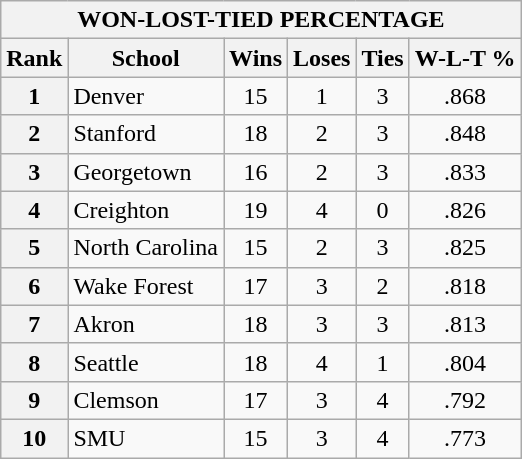<table class="wikitable">
<tr>
<th colspan=7>WON-LOST-TIED PERCENTAGE</th>
</tr>
<tr>
<th>Rank</th>
<th>School</th>
<th>Wins</th>
<th>Loses</th>
<th>Ties</th>
<th>W-L-T %</th>
</tr>
<tr>
<th>1</th>
<td>Denver</td>
<td style="text-align:center;">15</td>
<td style="text-align:center;">1</td>
<td style="text-align:center;">3</td>
<td style="text-align:center;">.868</td>
</tr>
<tr>
<th>2</th>
<td>Stanford</td>
<td style="text-align:center;">18</td>
<td style="text-align:center;">2</td>
<td style="text-align:center;">3</td>
<td style="text-align:center;">.848</td>
</tr>
<tr>
<th>3</th>
<td>Georgetown</td>
<td style="text-align:center;">16</td>
<td style="text-align:center;">2</td>
<td style="text-align:center;">3</td>
<td style="text-align:center;">.833</td>
</tr>
<tr>
<th>4</th>
<td>Creighton</td>
<td style="text-align:center;">19</td>
<td style="text-align:center;">4</td>
<td style="text-align:center;">0</td>
<td style="text-align:center;">.826</td>
</tr>
<tr>
<th>5</th>
<td>North Carolina</td>
<td style="text-align:center;">15</td>
<td style="text-align:center;">2</td>
<td style="text-align:center;">3</td>
<td style="text-align:center;">.825</td>
</tr>
<tr>
<th>6</th>
<td>Wake Forest</td>
<td style="text-align:center;">17</td>
<td style="text-align:center;">3</td>
<td style="text-align:center;">2</td>
<td style="text-align:center;">.818</td>
</tr>
<tr>
<th>7</th>
<td>Akron</td>
<td style="text-align:center;">18</td>
<td style="text-align:center;">3</td>
<td style="text-align:center;">3</td>
<td style="text-align:center;">.813</td>
</tr>
<tr>
<th>8</th>
<td>Seattle</td>
<td style="text-align:center;">18</td>
<td style="text-align:center;">4</td>
<td style="text-align:center;">1</td>
<td style="text-align:center;">.804</td>
</tr>
<tr>
<th>9</th>
<td>Clemson</td>
<td style="text-align:center;">17</td>
<td style="text-align:center;">3</td>
<td style="text-align:center;">4</td>
<td style="text-align:center;">.792</td>
</tr>
<tr>
<th>10</th>
<td>SMU</td>
<td style="text-align:center;">15</td>
<td style="text-align:center;">3</td>
<td style="text-align:center;">4</td>
<td style="text-align:center;">.773</td>
</tr>
</table>
